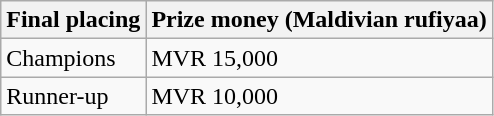<table class="wikitable">
<tr>
<th>Final placing</th>
<th>Prize money (Maldivian rufiyaa)</th>
</tr>
<tr>
<td>Champions</td>
<td>MVR 15,000 </td>
</tr>
<tr>
<td>Runner-up</td>
<td>MVR 10,000  </td>
</tr>
</table>
